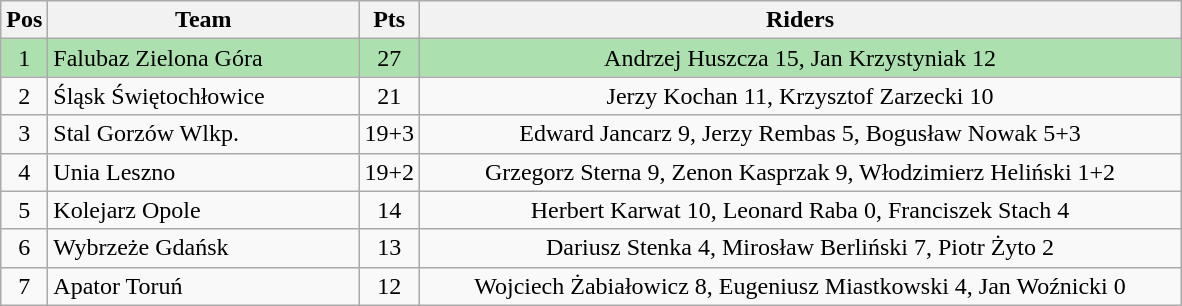<table class="wikitable" style="font-size: 100%">
<tr>
<th width=20>Pos</th>
<th width=200>Team</th>
<th width=20>Pts</th>
<th width=500>Riders</th>
</tr>
<tr align=center style="background:#ACE1AF;">
<td>1</td>
<td align="left">Falubaz Zielona Góra</td>
<td>27</td>
<td>Andrzej Huszcza 15, Jan Krzystyniak 12</td>
</tr>
<tr align=center>
<td>2</td>
<td align="left">Śląsk Świętochłowice</td>
<td>21</td>
<td>Jerzy Kochan 11, Krzysztof Zarzecki 10</td>
</tr>
<tr align=center>
<td>3</td>
<td align="left">Stal Gorzów Wlkp.</td>
<td>19+3</td>
<td>Edward Jancarz 9, Jerzy Rembas 5, Bogusław Nowak 5+3</td>
</tr>
<tr align=center>
<td>4</td>
<td align="left">Unia Leszno</td>
<td>19+2</td>
<td>Grzegorz Sterna 9, Zenon Kasprzak 9, Włodzimierz Heliński 1+2</td>
</tr>
<tr align=center>
<td>5</td>
<td align="left">Kolejarz Opole</td>
<td>14</td>
<td>Herbert Karwat 10, Leonard Raba 0, Franciszek Stach 4</td>
</tr>
<tr align=center>
<td>6</td>
<td align="left">Wybrzeże Gdańsk</td>
<td>13</td>
<td>Dariusz Stenka 4, Mirosław Berliński 7, Piotr Żyto 2</td>
</tr>
<tr align=center>
<td>7</td>
<td align="left">Apator Toruń</td>
<td>12</td>
<td>Wojciech Żabiałowicz 8, Eugeniusz Miastkowski 4, Jan Woźnicki 0</td>
</tr>
</table>
